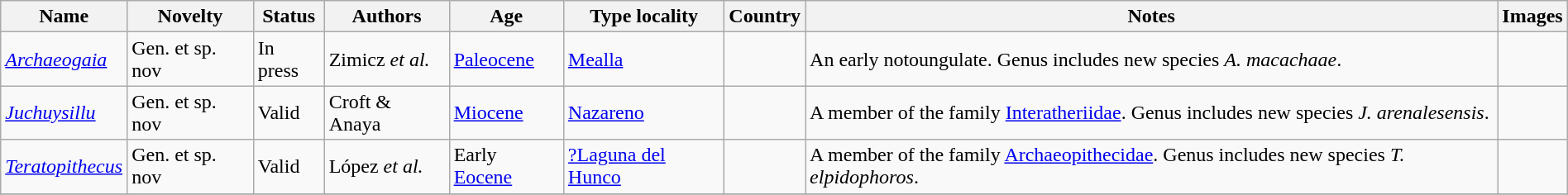<table class="wikitable sortable" align="center" width="100%">
<tr>
<th>Name</th>
<th>Novelty</th>
<th>Status</th>
<th>Authors</th>
<th>Age</th>
<th>Type locality</th>
<th>Country</th>
<th>Notes</th>
<th>Images</th>
</tr>
<tr>
<td><em><a href='#'>Archaeogaia</a></em></td>
<td>Gen. et sp. nov</td>
<td>In press</td>
<td>Zimicz <em>et al.</em></td>
<td><a href='#'>Paleocene</a></td>
<td><a href='#'>Mealla</a></td>
<td></td>
<td>An early notoungulate. Genus includes new species <em>A. macachaae</em>.</td>
<td></td>
</tr>
<tr>
<td><em><a href='#'>Juchuysillu</a></em></td>
<td>Gen. et sp. nov</td>
<td>Valid</td>
<td>Croft & Anaya</td>
<td><a href='#'>Miocene</a></td>
<td><a href='#'>Nazareno</a></td>
<td></td>
<td>A member of the family <a href='#'>Interatheriidae</a>. Genus includes new species <em>J. arenalesensis</em>.</td>
<td></td>
</tr>
<tr>
<td><em><a href='#'>Teratopithecus</a></em></td>
<td>Gen. et sp. nov</td>
<td>Valid</td>
<td>López <em>et al.</em></td>
<td>Early <a href='#'>Eocene</a></td>
<td><a href='#'>?Laguna del Hunco</a></td>
<td></td>
<td>A member of the family <a href='#'>Archaeopithecidae</a>. Genus includes new species <em>T. elpidophoros</em>.</td>
<td></td>
</tr>
<tr>
</tr>
</table>
